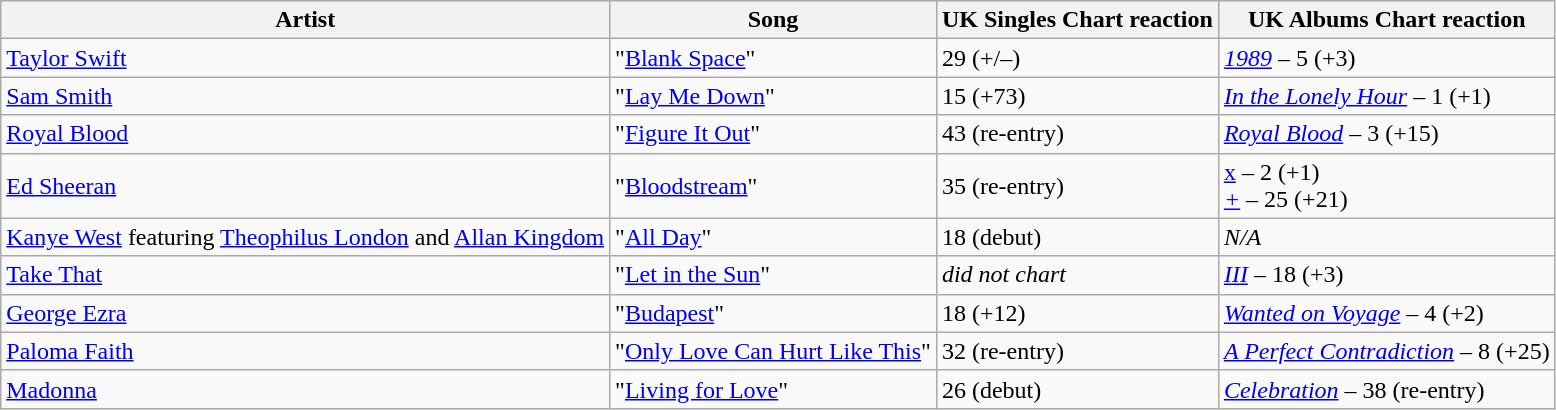<table class="wikitable">
<tr>
<th>Artist</th>
<th>Song</th>
<th>UK Singles Chart reaction</th>
<th>UK Albums Chart reaction</th>
</tr>
<tr>
<td><a href='#'>Taylor Swift</a></td>
<td>"<a href='#'>Blank Space</a>"</td>
<td>29 (+/–)</td>
<td><em><a href='#'>1989</a></em> – 5 (+3)</td>
</tr>
<tr>
<td><a href='#'>Sam Smith</a></td>
<td>"<a href='#'>Lay Me Down</a>"</td>
<td>15 (+73)</td>
<td><em><a href='#'>In the Lonely Hour</a></em> – 1 (+1)</td>
</tr>
<tr>
<td><a href='#'>Royal Blood</a></td>
<td>"<a href='#'>Figure It Out</a>"</td>
<td>43 (re-entry)</td>
<td><em><a href='#'>Royal Blood</a></em> – 3 (+15)</td>
</tr>
<tr>
<td><a href='#'>Ed Sheeran</a></td>
<td>"<a href='#'>Bloodstream</a>"</td>
<td>35 (re-entry)</td>
<td><a href='#'>x</a> – 2 (+1)<br><em><a href='#'>+</a></em> – 25 (+21)</td>
</tr>
<tr>
<td><a href='#'>Kanye West</a> featuring <a href='#'>Theophilus London</a> and <a href='#'>Allan Kingdom</a></td>
<td>"<a href='#'>All Day</a>"</td>
<td>18 (debut)</td>
<td><em>N/A</em></td>
</tr>
<tr>
<td><a href='#'>Take That</a></td>
<td>"<a href='#'>Let in the Sun</a>"</td>
<td><em>did not chart</em></td>
<td><em><a href='#'>III</a></em> – 18 (+3)</td>
</tr>
<tr>
<td><a href='#'>George Ezra</a></td>
<td>"<a href='#'>Budapest</a>"</td>
<td>18 (+12)</td>
<td><em><a href='#'>Wanted on Voyage</a></em> – 4 (+2)</td>
</tr>
<tr>
<td><a href='#'>Paloma Faith</a></td>
<td>"<a href='#'>Only Love Can Hurt Like This</a>"</td>
<td>32 (re-entry)</td>
<td><em><a href='#'>A Perfect Contradiction</a></em> – 8 (+25)</td>
</tr>
<tr>
<td><a href='#'>Madonna</a></td>
<td>"<a href='#'>Living for Love</a>"</td>
<td>26 (debut)</td>
<td><em><a href='#'>Celebration</a></em> – 38 (re-entry)</td>
</tr>
</table>
